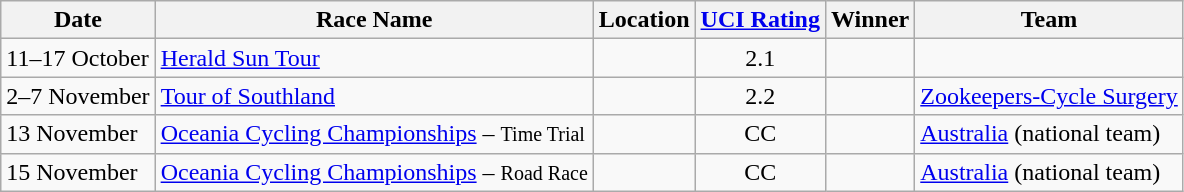<table class="wikitable sortable">
<tr>
<th>Date</th>
<th>Race Name</th>
<th>Location</th>
<th><a href='#'>UCI Rating</a></th>
<th>Winner</th>
<th>Team</th>
</tr>
<tr>
<td>11–17 October</td>
<td><a href='#'>Herald Sun Tour</a></td>
<td></td>
<td align=center>2.1</td>
<td></td>
<td></td>
</tr>
<tr>
<td>2–7 November</td>
<td><a href='#'>Tour of Southland</a></td>
<td></td>
<td align=center>2.2</td>
<td></td>
<td><a href='#'>Zookeepers-Cycle Surgery</a></td>
</tr>
<tr>
<td>13 November</td>
<td><a href='#'>Oceania Cycling Championships</a> – <small>Time Trial</small></td>
<td></td>
<td align=center>CC</td>
<td></td>
<td><a href='#'>Australia</a> (national team)</td>
</tr>
<tr>
<td>15 November</td>
<td><a href='#'>Oceania Cycling Championships</a> – <small>Road Race</small></td>
<td></td>
<td align=center>CC</td>
<td></td>
<td><a href='#'>Australia</a> (national team)</td>
</tr>
</table>
